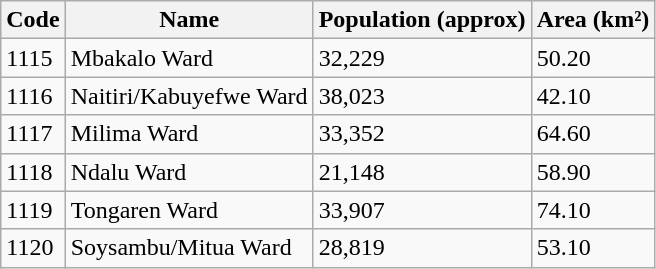<table class="wikitable">
<tr>
<th>Code</th>
<th>Name</th>
<th>Population (approx)</th>
<th>Area (km²)</th>
</tr>
<tr>
<td>1115</td>
<td>Mbakalo Ward</td>
<td>32,229</td>
<td>50.20</td>
</tr>
<tr>
<td>1116</td>
<td>Naitiri/Kabuyefwe Ward</td>
<td>38,023</td>
<td>42.10</td>
</tr>
<tr>
<td>1117</td>
<td>Milima Ward</td>
<td>33,352</td>
<td>64.60</td>
</tr>
<tr>
<td>1118</td>
<td>Ndalu Ward</td>
<td>21,148</td>
<td>58.90</td>
</tr>
<tr>
<td>1119</td>
<td>Tongaren Ward</td>
<td>33,907</td>
<td>74.10</td>
</tr>
<tr>
<td>1120</td>
<td>Soysambu/Mitua Ward</td>
<td>28,819</td>
<td>53.10</td>
</tr>
</table>
